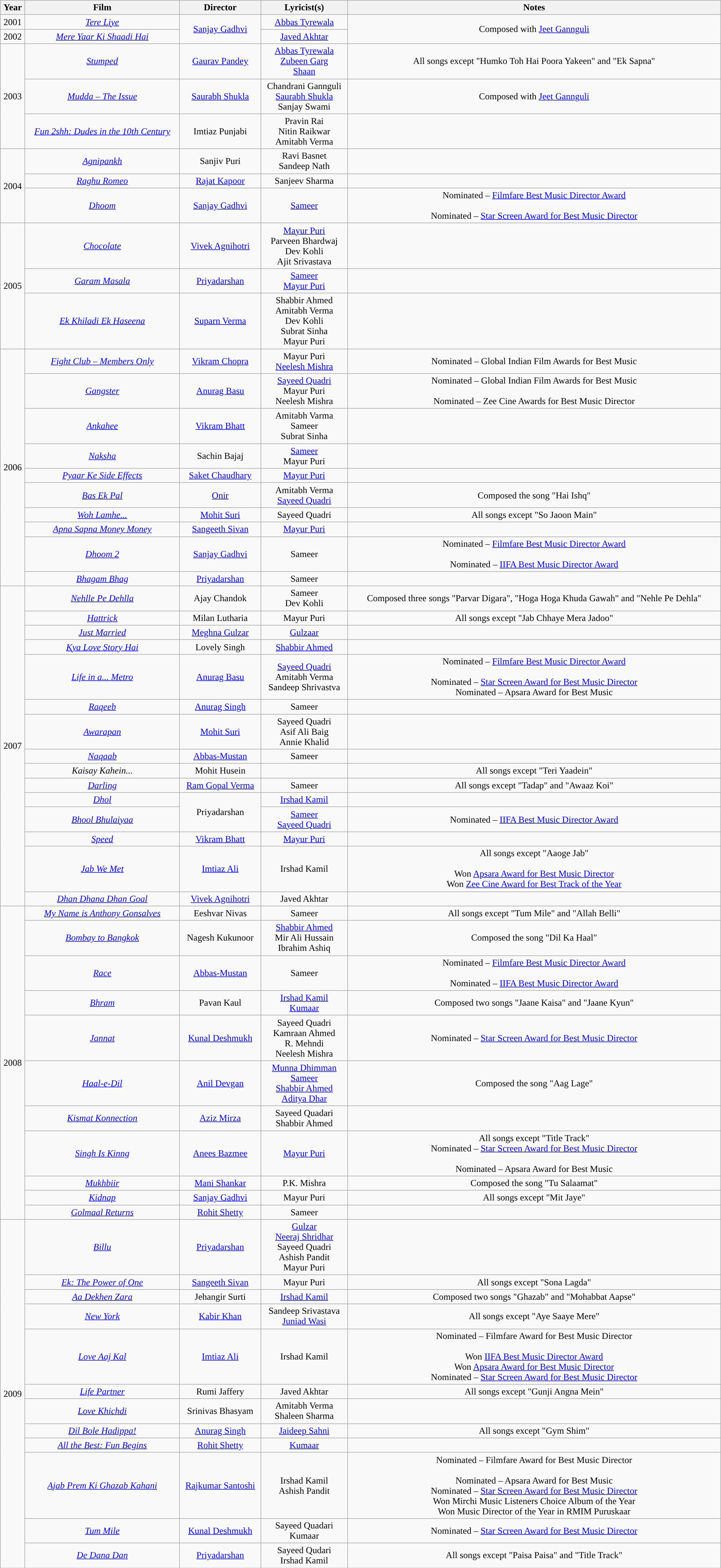<table class="wikitable sortable" style="width: 100%; text-align: center;">
<tr>
<th scope="row" text-align:center;">Year</th>
<th scope="row" text-align:center;">Film</th>
<th scope="row" text-align:center;">Director</th>
<th scope="row" text-align:center;">Lyricist(s)</th>
<th scope="row" text-align:center;">Notes</th>
</tr>
<tr>
<td>2001</td>
<td><em><a href='#'>Tere Liye</a></em></td>
<td rowspan="2"><a href='#'>Sanjay Gadhvi</a></td>
<td><a href='#'>Abbas Tyrewala</a></td>
<td rowspan="2">Composed with <a href='#'>Jeet Gannguli</a></td>
</tr>
<tr>
<td>2002</td>
<td><em><a href='#'>Mere Yaar Ki Shaadi Hai</a></em></td>
<td><a href='#'>Javed Akhtar</a></td>
</tr>
<tr>
<td rowspan="3">2003</td>
<td><em><a href='#'>Stumped</a></em></td>
<td><a href='#'>Gaurav Pandey</a></td>
<td><a href='#'>Abbas Tyrewala</a><br><a href='#'>Zubeen Garg</a><br><a href='#'>Shaan</a></td>
<td>All songs except "Humko Toh Hai Poora Yakeen" and "Ek Sapna"</td>
</tr>
<tr>
<td><em><a href='#'>Mudda – The Issue</a></em></td>
<td><a href='#'>Saurabh Shukla</a></td>
<td>Chandrani Gannguli<br><a href='#'>Saurabh Shukla</a><br>Sanjay Swami</td>
<td>Composed with <a href='#'>Jeet Gannguli</a></td>
</tr>
<tr>
<td><em><a href='#'>Fun 2shh: Dudes in the 10th Century</a></em></td>
<td>Imtiaz Punjabi</td>
<td>Pravin Rai<br>Nitin Raikwar<br>Amitabh Verma</td>
<td></td>
</tr>
<tr>
<td rowspan="3">2004</td>
<td><em><a href='#'>Agnipankh</a></em></td>
<td>Sanjiv Puri</td>
<td>Ravi Basnet<br>Sandeep Nath</td>
<td></td>
</tr>
<tr>
<td><em><a href='#'>Raghu Romeo</a></em></td>
<td><a href='#'>Rajat Kapoor</a></td>
<td>Sanjeev Sharma</td>
<td></td>
</tr>
<tr>
<td><em><a href='#'>Dhoom</a></em></td>
<td><a href='#'>Sanjay Gadhvi</a></td>
<td><a href='#'>Sameer</a></td>
<td>Nominated – <a href='#'>Filmfare Best Music Director Award</a><br><br>Nominated – <a href='#'>Star Screen Award for Best Music Director</a></td>
</tr>
<tr>
<td rowspan="3">2005</td>
<td><em><a href='#'>Chocolate</a></em></td>
<td><a href='#'>Vivek Agnihotri</a></td>
<td><a href='#'>Mayur Puri</a><br>Parveen Bhardwaj<br>Dev Kohli<br>Ajit Srivastava</td>
<td></td>
</tr>
<tr>
<td><em><a href='#'>Garam Masala</a></em></td>
<td><a href='#'>Priyadarshan</a></td>
<td><a href='#'>Sameer</a><br><a href='#'>Mayur Puri</a></td>
<td></td>
</tr>
<tr>
<td><em><a href='#'>Ek Khiladi Ek Haseena</a></em></td>
<td><a href='#'>Suparn Verma</a></td>
<td>Shabbir Ahmed<br>Amitabh Verma<br>Dev Kohli<br>Subrat Sinha <br>Mayur Puri</td>
<td></td>
</tr>
<tr>
<td rowspan="10">2006</td>
<td><em><a href='#'>Fight Club – Members Only</a></em></td>
<td><a href='#'>Vikram Chopra</a></td>
<td>Mayur Puri<br><a href='#'>Neelesh Mishra</a></td>
<td>Nominated – Global Indian Film Awards for Best Music</td>
</tr>
<tr>
<td><em><a href='#'>Gangster</a></em></td>
<td><a href='#'>Anurag Basu</a></td>
<td><a href='#'>Sayeed Quadri</a><br>Mayur Puri<br>Neelesh Mishra</td>
<td>Nominated – Global Indian Film Awards for Best Music<br><br>Nominated – Zee Cine Awards for Best Music Director</td>
</tr>
<tr>
<td><em><a href='#'>Ankahee</a></em></td>
<td><a href='#'>Vikram Bhatt</a></td>
<td>Amitabh Varma<br>Sameer<br>Subrat Sinha</td>
<td></td>
</tr>
<tr>
<td><em><a href='#'>Naksha</a></em></td>
<td>Sachin Bajaj</td>
<td><a href='#'>Sameer</a><br>Mayur Puri</td>
<td></td>
</tr>
<tr>
<td><em><a href='#'>Pyaar Ke Side Effects</a></em></td>
<td><a href='#'>Saket Chaudhary</a></td>
<td><a href='#'>Mayur Puri</a></td>
<td></td>
</tr>
<tr>
<td><em><a href='#'>Bas Ek Pal</a></em></td>
<td><a href='#'>Onir</a></td>
<td>Amitabh Verma<br><a href='#'>Sayeed Quadri</a></td>
<td>Composed the song "Hai Ishq"</td>
</tr>
<tr>
<td><em><a href='#'>Woh Lamhe...</a></em></td>
<td><a href='#'>Mohit Suri</a></td>
<td>Sayeed Quadri</td>
<td>All songs except "So Jaoon Main"</td>
</tr>
<tr>
<td><em><a href='#'>Apna Sapna Money Money</a></em></td>
<td><a href='#'>Sangeeth Sivan</a></td>
<td><a href='#'>Mayur Puri</a></td>
<td></td>
</tr>
<tr>
<td><em><a href='#'>Dhoom 2</a></em></td>
<td><a href='#'>Sanjay Gadhvi</a></td>
<td>Sameer</td>
<td>Nominated – <a href='#'>Filmfare Best Music Director Award</a><br><br>Nominated – <a href='#'>IIFA Best Music Director Award</a></td>
</tr>
<tr>
<td><em><a href='#'>Bhagam Bhag</a></em></td>
<td><a href='#'>Priyadarshan</a></td>
<td>Sameer</td>
<td></td>
</tr>
<tr>
<td rowspan="15">2007</td>
<td><em><a href='#'>Nehlle Pe Dehlla</a></em></td>
<td>Ajay Chandok</td>
<td>Sameer<br> Dev Kohli</td>
<td>Composed three songs "Parvar Digara", "Hoga Hoga Khuda Gawah" and "Nehle Pe Dehla"</td>
</tr>
<tr>
<td><em><a href='#'>Hattrick</a></em></td>
<td>Milan Lutharia</td>
<td>Mayur Puri</td>
<td>All songs except "Jab Chhaye Mera Jadoo"</td>
</tr>
<tr>
<td><em><a href='#'>Just Married</a></em></td>
<td><a href='#'>Meghna Gulzar</a></td>
<td><a href='#'>Gulzaar</a></td>
<td></td>
</tr>
<tr>
<td><em><a href='#'>Kya Love Story Hai</a></em></td>
<td>Lovely Singh</td>
<td><a href='#'>Shabbir Ahmed</a></td>
<td></td>
</tr>
<tr>
<td><em><a href='#'>Life in a... Metro</a></em></td>
<td><a href='#'>Anurag Basu</a></td>
<td><a href='#'>Sayeed Quadri</a><br>Amitabh Verma<br>Sandeep Shrivastva</td>
<td>Nominated – <a href='#'>Filmfare Best Music Director Award</a><br><br>Nominated – <a href='#'>Star Screen Award for Best Music Director</a><br>
Nominated – Apsara Award for Best Music</td>
</tr>
<tr>
<td><em><a href='#'>Raqeeb</a></em></td>
<td><a href='#'>Anurag Singh</a></td>
<td>Sameer</td>
<td></td>
</tr>
<tr>
<td><em><a href='#'>Awarapan</a></em></td>
<td><a href='#'>Mohit Suri</a></td>
<td>Sayeed Quadri<br>Asif Ali Baig<br>Annie Khalid</td>
<td></td>
</tr>
<tr>
<td><em><a href='#'>Naqaab</a></em></td>
<td><a href='#'>Abbas-Mustan</a></td>
<td>Sameer</td>
<td></td>
</tr>
<tr>
<td><em>Kaisay Kahein...</em></td>
<td>Mohit Husein</td>
<td></td>
<td>All songs except "Teri Yaadein"</td>
</tr>
<tr>
<td><em><a href='#'>Darling</a></em></td>
<td><a href='#'>Ram Gopal Verma</a></td>
<td>Sameer</td>
<td>All songs except "Tadap" and "Awaaz Koi"</td>
</tr>
<tr>
<td><em><a href='#'>Dhol</a></em></td>
<td rowspan="2">Priyadarshan</td>
<td><a href='#'>Irshad Kamil</a></td>
<td></td>
</tr>
<tr>
<td><em><a href='#'>Bhool Bhulaiyaa</a></em></td>
<td><a href='#'>Sameer</a><br><a href='#'>Sayeed Quadri</a></td>
<td>Nominated – <a href='#'>IIFA Best Music Director Award</a></td>
</tr>
<tr>
<td><em><a href='#'>Speed</a></em></td>
<td><a href='#'>Vikram Bhatt</a></td>
<td><a href='#'>Mayur Puri</a></td>
<td></td>
</tr>
<tr>
<td><em><a href='#'>Jab We Met</a></em></td>
<td><a href='#'>Imtiaz Ali</a></td>
<td>Irshad Kamil</td>
<td>All songs except "Aaoge Jab" <br><br>Won <a href='#'>Apsara Award for Best Music Director</a> <br> 
Won <a href='#'>Zee Cine Award for Best Track of the Year</a></td>
</tr>
<tr>
<td><em><a href='#'>Dhan Dhana Dhan Goal</a></em></td>
<td><a href='#'>Vivek Agnihotri</a></td>
<td>Javed Akhtar</td>
<td></td>
</tr>
<tr>
<td rowspan="11">2008</td>
<td><em><a href='#'>My Name is Anthony Gonsalves</a></em></td>
<td>Eeshvar Nivas</td>
<td>Sameer</td>
<td>All songs except "Tum Mile" and "Allah Belli"</td>
</tr>
<tr>
<td><em><a href='#'>Bombay to Bangkok</a></em></td>
<td>Nagesh Kukunoor</td>
<td><a href='#'>Shabbir Ahmed</a><br>Mir Ali Hussain<br> Ibrahim Ashiq</td>
<td>Composed the song "Dil Ka Haal"</td>
</tr>
<tr>
<td><em><a href='#'>Race</a></em></td>
<td><a href='#'>Abbas-Mustan</a></td>
<td>Sameer</td>
<td>Nominated – <a href='#'>Filmfare Best Music Director Award</a><br><br>Nominated – <a href='#'>IIFA Best Music Director Award</a></td>
</tr>
<tr>
<td><em><a href='#'>Bhram</a></em></td>
<td>Pavan Kaul</td>
<td><a href='#'>Irshad Kamil</a><br><a href='#'>Kumaar</a></td>
<td>Composed two songs "Jaane Kaisa" and "Jaane Kyun"</td>
</tr>
<tr>
<td><em><a href='#'>Jannat</a></em></td>
<td><a href='#'>Kunal Deshmukh</a></td>
<td>Sayeed Quadri<br>Kamraan Ahmed<br>R. Mehndi<br> Neelesh Mishra</td>
<td>Nominated – <a href='#'>Star Screen Award for Best Music Director</a></td>
</tr>
<tr>
<td><em><a href='#'>Haal-e-Dil</a></em></td>
<td><a href='#'>Anil Devgan</a></td>
<td><a href='#'>Munna Dhimman</a><br><a href='#'>Sameer</a><br><a href='#'>Shabbir Ahmed</a><br><a href='#'>Aditya Dhar</a></td>
<td>Composed the song "Aag Lage"</td>
</tr>
<tr>
<td><em><a href='#'>Kismat Konnection</a></em></td>
<td><a href='#'>Aziz Mirza</a></td>
<td>Sayeed Quadari<br>Shabbir Ahmed</td>
<td></td>
</tr>
<tr>
<td><em><a href='#'>Singh Is Kinng</a></em></td>
<td><a href='#'>Anees Bazmee</a></td>
<td><a href='#'>Mayur Puri</a></td>
<td>All songs except "Title Track"<br>Nominated – <a href='#'>Star Screen Award for Best Music Director</a><br><br>Nominated – Apsara Award for Best Music</td>
</tr>
<tr>
<td><em><a href='#'>Mukhbiir</a></em></td>
<td><a href='#'>Mani Shankar</a></td>
<td>P.K. Mishra</td>
<td>Composed the song "Tu Salaamat"</td>
</tr>
<tr>
<td><em><a href='#'>Kidnap</a></em></td>
<td><a href='#'>Sanjay Gadhvi</a></td>
<td>Mayur Puri</td>
<td>All songs except "Mit Jaye"</td>
</tr>
<tr>
<td><em><a href='#'>Golmaal Returns</a></em></td>
<td><a href='#'>Rohit Shetty</a></td>
<td>Sameer</td>
<td></td>
</tr>
<tr>
<td rowspan="12">2009</td>
<td><em><a href='#'>Billu</a></em></td>
<td><a href='#'>Priyadarshan</a></td>
<td><a href='#'>Gulzar</a><br><a href='#'>Neeraj Shridhar</a><br>Sayeed Quadri<br>Ashish Pandit<br>Mayur Puri</td>
<td></td>
</tr>
<tr>
<td><em><a href='#'>Ek: The Power of One</a></em></td>
<td><a href='#'>Sangeeth Sivan</a></td>
<td>Mayur Puri</td>
<td>All songs except "Sona Lagda"</td>
</tr>
<tr>
<td><em><a href='#'>Aa Dekhen Zara</a></em></td>
<td>Jehangir Surti</td>
<td><a href='#'>Irshad Kamil</a></td>
<td>Composed two songs "Ghazab" and "Mohabbat Aapse"</td>
</tr>
<tr>
<td><em><a href='#'>New York</a></em></td>
<td><a href='#'>Kabir Khan</a></td>
<td>Sandeep Srivastava<br><a href='#'>Juniad Wasi</a></td>
<td>All songs except "Aye Saaye Mere"</td>
</tr>
<tr>
<td><em><a href='#'>Love Aaj Kal</a></em></td>
<td><a href='#'>Imtiaz Ali</a></td>
<td>Irshad Kamil</td>
<td>Nominated – Filmfare Award for Best Music Director<br><br>Won <a href='#'>IIFA Best Music Director Award</a><br>
Won <a href='#'>Apsara Award for Best Music Director</a><br>
Nominated – <a href='#'>Star Screen Award for Best Music Director</a></td>
</tr>
<tr>
<td><em><a href='#'>Life Partner</a></em></td>
<td>Rumi Jaffery</td>
<td>Javed Akhtar</td>
<td>All songs except "Gunji Angna Mein"</td>
</tr>
<tr>
<td><em><a href='#'>Love Khichdi</a></em></td>
<td>Srinivas Bhasyam</td>
<td>Amitabh Verma<br>Shaleen Sharma</td>
<td></td>
</tr>
<tr>
<td><em><a href='#'>Dil Bole Hadippa!</a></em></td>
<td><a href='#'>Anurag Singh</a></td>
<td><a href='#'>Jaideep Sahni</a></td>
<td>All songs except "Gym Shim"</td>
</tr>
<tr>
<td><em><a href='#'>All the Best: Fun Begins</a></em></td>
<td><a href='#'>Rohit Shetty</a></td>
<td><a href='#'>Kumaar</a></td>
<td></td>
</tr>
<tr>
<td><em><a href='#'>Ajab Prem Ki Ghazab Kahani</a></em></td>
<td><a href='#'>Rajkumar Santoshi</a></td>
<td>Irshad Kamil<br>Ashish Pandit</td>
<td>Nominated – Filmfare Award for Best Music Director<br><br>Nominated – Apsara Award for Best Music<br>
Nominated – <a href='#'>Star Screen Award for Best Music Director</a><br>
Won Mirchi Music Listeners Choice Album of the Year<br>
Won Music Director of the Year in RMIM Puruskaar</td>
</tr>
<tr>
<td><em><a href='#'>Tum Mile</a></em></td>
<td><a href='#'>Kunal Deshmukh</a></td>
<td>Sayeed Quadari<br>Kumaar</td>
<td>Nominated – <a href='#'>Star Screen Award for Best Music Director</a></td>
</tr>
<tr>
<td><em><a href='#'>De Dana Dan</a></em></td>
<td><a href='#'>Priyadarshan</a></td>
<td>Sayeed Qudari<br>Irshad Kamil</td>
<td>All songs except "Paisa Paisa" and "Title Track"</td>
</tr>
</table>
